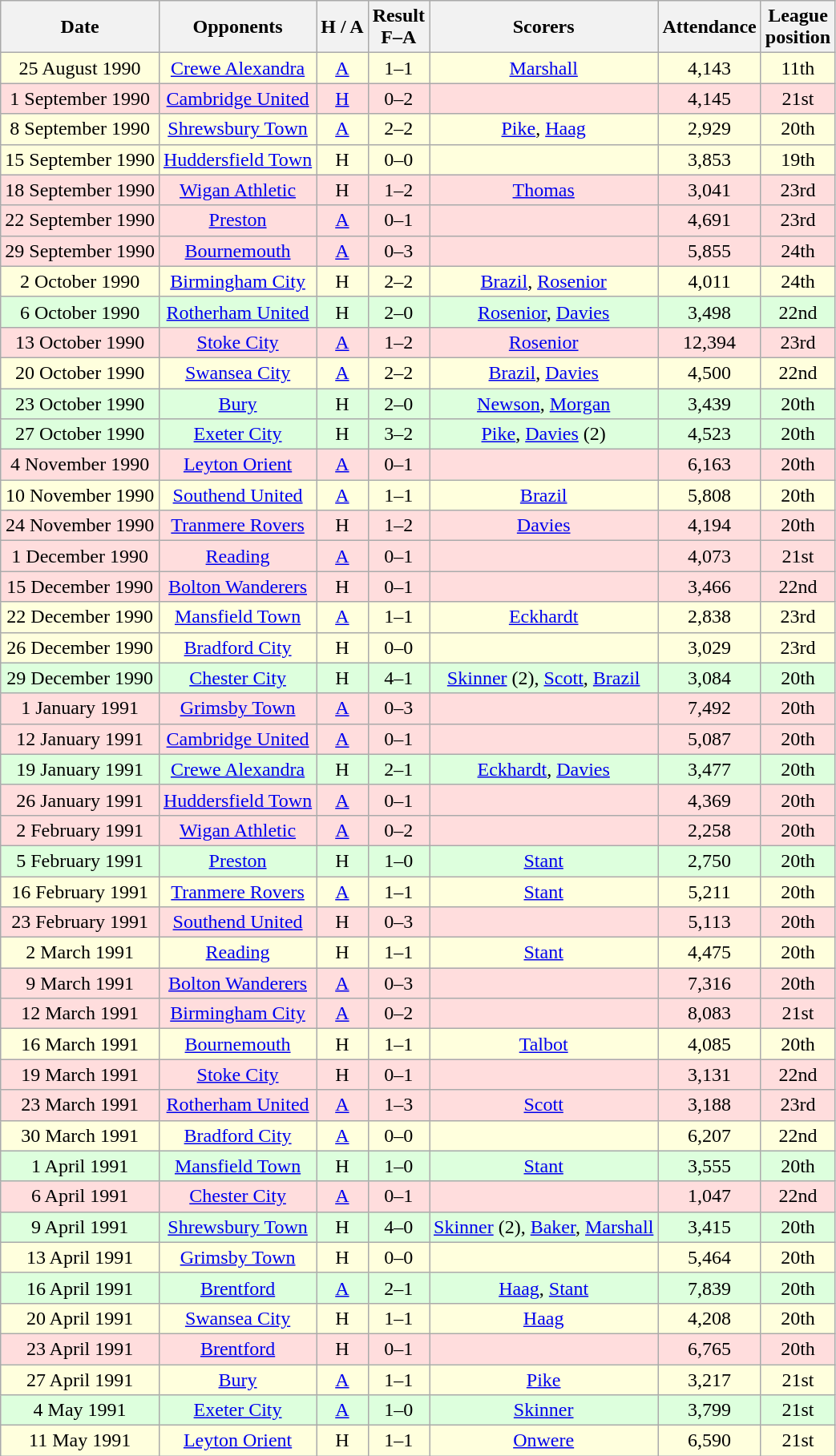<table class="wikitable" style="text-align:center">
<tr>
<th>Date</th>
<th>Opponents</th>
<th>H / A</th>
<th>Result<br>F–A</th>
<th>Scorers</th>
<th>Attendance</th>
<th>League<br>position</th>
</tr>
<tr bgcolor="#ffffdd">
<td>25 August 1990</td>
<td><a href='#'>Crewe Alexandra</a></td>
<td><a href='#'>A</a></td>
<td>1–1</td>
<td><a href='#'>Marshall</a></td>
<td>4,143</td>
<td>11th</td>
</tr>
<tr bgcolor=#ffdddd>
<td>1 September 1990</td>
<td><a href='#'>Cambridge United</a></td>
<td><a href='#'>H</a></td>
<td>0–2</td>
<td> </td>
<td>4,145</td>
<td>21st</td>
</tr>
<tr bgcolor=#ffffdd>
<td>8 September 1990</td>
<td><a href='#'>Shrewsbury Town</a></td>
<td><a href='#'>A</a></td>
<td>2–2</td>
<td><a href='#'>Pike</a>, <a href='#'>Haag</a></td>
<td>2,929</td>
<td>20th</td>
</tr>
<tr bgcolor=#ffffdd>
<td>15 September 1990</td>
<td><a href='#'>Huddersfield Town</a></td>
<td>H</td>
<td>0–0</td>
<td> </td>
<td>3,853</td>
<td>19th</td>
</tr>
<tr bgcolor=#ffdddd>
<td>18 September 1990</td>
<td><a href='#'>Wigan Athletic</a></td>
<td>H</td>
<td>1–2</td>
<td><a href='#'>Thomas</a></td>
<td>3,041</td>
<td>23rd</td>
</tr>
<tr bgcolor=#ffdddd>
<td>22 September 1990</td>
<td><a href='#'>Preston</a></td>
<td><a href='#'>A</a></td>
<td>0–1</td>
<td> </td>
<td>4,691</td>
<td>23rd</td>
</tr>
<tr bgcolor=#ffdddd>
<td>29 September 1990</td>
<td><a href='#'>Bournemouth</a></td>
<td><a href='#'>A</a></td>
<td>0–3</td>
<td> </td>
<td>5,855</td>
<td>24th</td>
</tr>
<tr bgcolor=#ffffdd>
<td>2 October 1990</td>
<td><a href='#'>Birmingham City</a></td>
<td>H</td>
<td>2–2</td>
<td><a href='#'>Brazil</a>, <a href='#'>Rosenior</a></td>
<td>4,011</td>
<td>24th</td>
</tr>
<tr bgcolor=#ddffdd>
<td>6 October 1990</td>
<td><a href='#'>Rotherham United</a></td>
<td>H</td>
<td>2–0</td>
<td><a href='#'>Rosenior</a>, <a href='#'>Davies</a></td>
<td>3,498</td>
<td>22nd</td>
</tr>
<tr bgcolor=#ffdddd>
<td>13 October 1990</td>
<td><a href='#'>Stoke City</a></td>
<td><a href='#'>A</a></td>
<td>1–2</td>
<td><a href='#'>Rosenior</a></td>
<td>12,394</td>
<td>23rd</td>
</tr>
<tr bgcolor=#ffffdd>
<td>20 October 1990</td>
<td><a href='#'>Swansea City</a></td>
<td><a href='#'>A</a></td>
<td>2–2</td>
<td><a href='#'>Brazil</a>, <a href='#'>Davies</a></td>
<td>4,500</td>
<td>22nd</td>
</tr>
<tr bgcolor=#ddffdd>
<td>23 October 1990</td>
<td><a href='#'>Bury</a></td>
<td>H</td>
<td>2–0</td>
<td><a href='#'>Newson</a>, <a href='#'>Morgan</a></td>
<td>3,439</td>
<td>20th</td>
</tr>
<tr bgcolor=#ddffdd>
<td>27 October 1990</td>
<td><a href='#'>Exeter City</a></td>
<td>H</td>
<td>3–2</td>
<td><a href='#'>Pike</a>, <a href='#'>Davies</a> (2)</td>
<td>4,523</td>
<td>20th</td>
</tr>
<tr bgcolor=#ffdddd>
<td>4 November 1990</td>
<td><a href='#'>Leyton Orient</a></td>
<td><a href='#'>A</a></td>
<td>0–1</td>
<td> </td>
<td>6,163</td>
<td>20th</td>
</tr>
<tr bgcolor=#ffffdd>
<td>10 November 1990</td>
<td><a href='#'>Southend United</a></td>
<td><a href='#'>A</a></td>
<td>1–1</td>
<td><a href='#'>Brazil</a></td>
<td>5,808</td>
<td>20th</td>
</tr>
<tr bgcolor=#ffdddd>
<td>24 November 1990</td>
<td><a href='#'>Tranmere Rovers</a></td>
<td>H</td>
<td>1–2</td>
<td><a href='#'>Davies</a></td>
<td>4,194</td>
<td>20th</td>
</tr>
<tr bgcolor=#ffdddd>
<td>1 December 1990</td>
<td><a href='#'>Reading</a></td>
<td><a href='#'>A</a></td>
<td>0–1</td>
<td> </td>
<td>4,073</td>
<td>21st</td>
</tr>
<tr bgcolor=#ffdddd>
<td>15 December 1990</td>
<td><a href='#'>Bolton Wanderers</a></td>
<td>H</td>
<td>0–1</td>
<td> </td>
<td>3,466</td>
<td>22nd</td>
</tr>
<tr bgcolor=#ffffdd>
<td>22 December 1990</td>
<td><a href='#'>Mansfield Town</a></td>
<td><a href='#'>A</a></td>
<td>1–1</td>
<td><a href='#'>Eckhardt</a></td>
<td>2,838</td>
<td>23rd</td>
</tr>
<tr bgcolor=#ffffdd>
<td>26 December 1990</td>
<td><a href='#'>Bradford City</a></td>
<td>H</td>
<td>0–0</td>
<td> </td>
<td>3,029</td>
<td>23rd</td>
</tr>
<tr bgcolor=#ddffdd>
<td>29 December 1990</td>
<td><a href='#'>Chester City</a></td>
<td>H</td>
<td>4–1</td>
<td><a href='#'>Skinner</a> (2), <a href='#'>Scott</a>, <a href='#'>Brazil</a></td>
<td>3,084</td>
<td>20th</td>
</tr>
<tr bgcolor=#ffdddd>
<td>1 January 1991</td>
<td><a href='#'>Grimsby Town</a></td>
<td><a href='#'>A</a></td>
<td>0–3</td>
<td> </td>
<td>7,492</td>
<td>20th</td>
</tr>
<tr bgcolor=#ffdddd>
<td>12 January 1991</td>
<td><a href='#'>Cambridge United</a></td>
<td><a href='#'>A</a></td>
<td>0–1</td>
<td> </td>
<td>5,087</td>
<td>20th</td>
</tr>
<tr bgcolor=#ddffdd>
<td>19 January 1991</td>
<td><a href='#'>Crewe Alexandra</a></td>
<td>H</td>
<td>2–1</td>
<td><a href='#'>Eckhardt</a>, <a href='#'>Davies</a></td>
<td>3,477</td>
<td>20th</td>
</tr>
<tr bgcolor=#ffdddd>
<td>26 January 1991</td>
<td><a href='#'>Huddersfield Town</a></td>
<td><a href='#'>A</a></td>
<td>0–1</td>
<td> </td>
<td>4,369</td>
<td>20th</td>
</tr>
<tr bgcolor=#ffdddd>
<td>2 February 1991</td>
<td><a href='#'>Wigan Athletic</a></td>
<td><a href='#'>A</a></td>
<td>0–2</td>
<td> </td>
<td>2,258</td>
<td>20th</td>
</tr>
<tr bgcolor=#ddffdd>
<td>5 February 1991</td>
<td><a href='#'>Preston</a></td>
<td>H</td>
<td>1–0</td>
<td><a href='#'>Stant</a></td>
<td>2,750</td>
<td>20th</td>
</tr>
<tr bgcolor=#ffffdd>
<td>16 February 1991</td>
<td><a href='#'>Tranmere Rovers</a></td>
<td><a href='#'>A</a></td>
<td>1–1</td>
<td><a href='#'>Stant</a></td>
<td>5,211</td>
<td>20th</td>
</tr>
<tr bgcolor=#ffdddd>
<td>23 February 1991</td>
<td><a href='#'>Southend United</a></td>
<td>H</td>
<td>0–3</td>
<td> </td>
<td>5,113</td>
<td>20th</td>
</tr>
<tr bgcolor=#ffffdd>
<td>2 March 1991</td>
<td><a href='#'>Reading</a></td>
<td>H</td>
<td>1–1</td>
<td><a href='#'>Stant</a></td>
<td>4,475</td>
<td>20th</td>
</tr>
<tr bgcolor=#ffdddd>
<td>9 March 1991</td>
<td><a href='#'>Bolton Wanderers</a></td>
<td><a href='#'>A</a></td>
<td>0–3</td>
<td> </td>
<td>7,316</td>
<td>20th</td>
</tr>
<tr bgcolor=#ffdddd>
<td>12 March 1991</td>
<td><a href='#'>Birmingham City</a></td>
<td><a href='#'>A</a></td>
<td>0–2</td>
<td> </td>
<td>8,083</td>
<td>21st</td>
</tr>
<tr bgcolor=#ffffdd>
<td>16 March 1991</td>
<td><a href='#'>Bournemouth</a></td>
<td>H</td>
<td>1–1</td>
<td><a href='#'>Talbot</a></td>
<td>4,085</td>
<td>20th</td>
</tr>
<tr bgcolor=#ffdddd>
<td>19 March 1991</td>
<td><a href='#'>Stoke City</a></td>
<td>H</td>
<td>0–1</td>
<td> </td>
<td>3,131</td>
<td>22nd</td>
</tr>
<tr bgcolor=#ffdddd>
<td>23 March 1991</td>
<td><a href='#'>Rotherham United</a></td>
<td><a href='#'>A</a></td>
<td>1–3</td>
<td><a href='#'>Scott</a></td>
<td>3,188</td>
<td>23rd</td>
</tr>
<tr bgcolor=#ffffdd>
<td>30 March 1991</td>
<td><a href='#'>Bradford City</a></td>
<td><a href='#'>A</a></td>
<td>0–0</td>
<td> </td>
<td>6,207</td>
<td>22nd</td>
</tr>
<tr bgcolor=#ddffdd>
<td>1 April 1991</td>
<td><a href='#'>Mansfield Town</a></td>
<td>H</td>
<td>1–0</td>
<td><a href='#'>Stant</a></td>
<td>3,555</td>
<td>20th</td>
</tr>
<tr bgcolor=#ffdddd>
<td>6 April 1991</td>
<td><a href='#'>Chester City</a></td>
<td><a href='#'>A</a></td>
<td>0–1</td>
<td> </td>
<td>1,047</td>
<td>22nd</td>
</tr>
<tr bgcolor=#ddffdd>
<td>9 April 1991</td>
<td><a href='#'>Shrewsbury Town</a></td>
<td>H</td>
<td>4–0</td>
<td><a href='#'>Skinner</a> (2), <a href='#'>Baker</a>, <a href='#'>Marshall</a></td>
<td>3,415</td>
<td>20th</td>
</tr>
<tr bgcolor=#ffffdd>
<td>13 April 1991</td>
<td><a href='#'>Grimsby Town</a></td>
<td>H</td>
<td>0–0</td>
<td> </td>
<td>5,464</td>
<td>20th</td>
</tr>
<tr bgcolor=#ddffdd>
<td>16 April 1991</td>
<td><a href='#'>Brentford</a></td>
<td><a href='#'>A</a></td>
<td>2–1</td>
<td><a href='#'>Haag</a>, <a href='#'>Stant</a></td>
<td>7,839</td>
<td>20th</td>
</tr>
<tr bgcolor=#ffffdd>
<td>20 April 1991</td>
<td><a href='#'>Swansea City</a></td>
<td>H</td>
<td>1–1</td>
<td><a href='#'>Haag</a></td>
<td>4,208</td>
<td>20th</td>
</tr>
<tr bgcolor=#ffdddd>
<td>23 April 1991</td>
<td><a href='#'>Brentford</a></td>
<td>H</td>
<td>0–1</td>
<td> </td>
<td>6,765</td>
<td>20th</td>
</tr>
<tr bgcolor=#ffffdd>
<td>27 April 1991</td>
<td><a href='#'>Bury</a></td>
<td><a href='#'>A</a></td>
<td>1–1</td>
<td><a href='#'>Pike</a></td>
<td>3,217</td>
<td>21st</td>
</tr>
<tr bgcolor=#ddffdd>
<td>4 May 1991</td>
<td><a href='#'>Exeter City</a></td>
<td><a href='#'>A</a></td>
<td>1–0</td>
<td><a href='#'>Skinner</a></td>
<td>3,799</td>
<td>21st</td>
</tr>
<tr bgcolor=#ffffdd>
<td>11 May 1991</td>
<td><a href='#'>Leyton Orient</a></td>
<td>H</td>
<td>1–1</td>
<td><a href='#'>Onwere</a></td>
<td>6,590</td>
<td>21st</td>
</tr>
</table>
